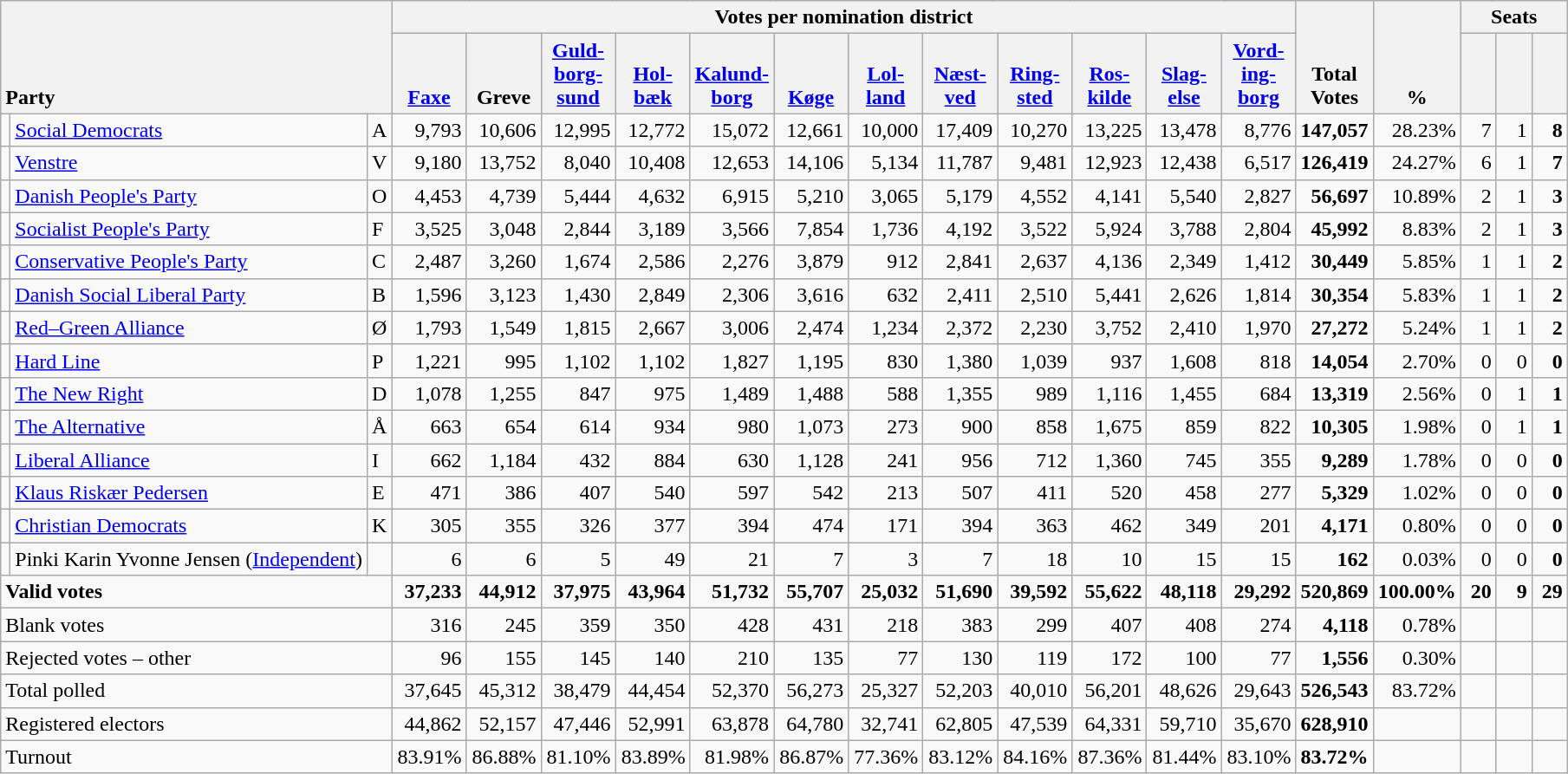<table class="wikitable" border="1" style="text-align:right;">
<tr>
<th style="text-align:left;" valign=bottom rowspan=2 colspan=3>Party</th>
<th colspan=12>Votes per nomination district</th>
<th align=center valign=bottom rowspan=2 width="50">Total Votes</th>
<th align=center valign=bottom rowspan=2 width="50">%</th>
<th colspan=3>Seats</th>
</tr>
<tr>
<th align=center valign=bottom width="50"><a href='#'>Faxe</a></th>
<th align=center valign=bottom width="50">Greve</th>
<th align=center valign=bottom width="50"><a href='#'>Guld- borg- sund</a></th>
<th align=center valign=bottom width="50"><a href='#'>Hol- bæk</a></th>
<th align=center valign=bottom width="50"><a href='#'>Kalund- borg</a></th>
<th align=center valign=bottom width="50"><a href='#'>Køge</a></th>
<th align=center valign=bottom width="50"><a href='#'>Lol- land</a></th>
<th align=center valign=bottom width="50"><a href='#'>Næst- ved</a></th>
<th align=center valign=bottom width="50"><a href='#'>Ring- sted</a></th>
<th align=center valign=bottom width="50"><a href='#'>Ros- kilde</a></th>
<th align=center valign=bottom width="50"><a href='#'>Slag- else</a></th>
<th align=center valign=bottom width="50"><a href='#'>Vord- ing- borg</a></th>
<th align=center valign=bottom width="20"><small></small></th>
<th align=center valign=bottom width="20"><small><a href='#'></a></small></th>
<th align=center valign=bottom width="20"><small></small></th>
</tr>
<tr>
<td></td>
<td align=left><a href='#'>Social Democrats</a></td>
<td align=left>A</td>
<td>9,793</td>
<td>10,606</td>
<td>12,995</td>
<td>12,772</td>
<td>15,072</td>
<td>12,661</td>
<td>10,000</td>
<td>17,409</td>
<td>10,270</td>
<td>13,225</td>
<td>13,478</td>
<td>8,776</td>
<td><strong>147,057</strong></td>
<td>28.23%</td>
<td>7</td>
<td>1</td>
<td><strong>8</strong></td>
</tr>
<tr>
<td></td>
<td align=left><a href='#'>Venstre</a></td>
<td align=left>V</td>
<td>9,180</td>
<td>13,752</td>
<td>8,040</td>
<td>10,408</td>
<td>12,653</td>
<td>14,106</td>
<td>5,134</td>
<td>11,787</td>
<td>9,481</td>
<td>12,923</td>
<td>12,438</td>
<td>6,517</td>
<td><strong>126,419</strong></td>
<td>24.27%</td>
<td>6</td>
<td>1</td>
<td><strong>7</strong></td>
</tr>
<tr>
<td></td>
<td align=left><a href='#'>Danish People's Party</a></td>
<td align=left>O</td>
<td>4,453</td>
<td>4,739</td>
<td>5,444</td>
<td>4,632</td>
<td>6,915</td>
<td>5,210</td>
<td>3,065</td>
<td>5,179</td>
<td>4,552</td>
<td>4,141</td>
<td>5,540</td>
<td>2,827</td>
<td><strong>56,697</strong></td>
<td>10.89%</td>
<td>2</td>
<td>1</td>
<td><strong>3</strong></td>
</tr>
<tr>
<td></td>
<td align=left><a href='#'>Socialist People's Party</a></td>
<td align=left>F</td>
<td>3,525</td>
<td>3,048</td>
<td>2,844</td>
<td>3,189</td>
<td>3,566</td>
<td>7,854</td>
<td>1,736</td>
<td>4,192</td>
<td>3,522</td>
<td>5,924</td>
<td>3,788</td>
<td>2,804</td>
<td><strong>45,992</strong></td>
<td>8.83%</td>
<td>2</td>
<td>1</td>
<td><strong>3</strong></td>
</tr>
<tr>
<td></td>
<td align=left style="white-space: nowrap;"><a href='#'>Conservative People's Party</a></td>
<td align=left>C</td>
<td>2,487</td>
<td>3,260</td>
<td>1,674</td>
<td>2,586</td>
<td>2,276</td>
<td>3,879</td>
<td>912</td>
<td>2,841</td>
<td>2,637</td>
<td>4,136</td>
<td>2,349</td>
<td>1,412</td>
<td><strong>30,449</strong></td>
<td>5.85%</td>
<td>1</td>
<td>1</td>
<td><strong>2</strong></td>
</tr>
<tr>
<td></td>
<td align=left><a href='#'>Danish Social Liberal Party</a></td>
<td align=left>B</td>
<td>1,596</td>
<td>3,123</td>
<td>1,430</td>
<td>2,849</td>
<td>2,306</td>
<td>3,616</td>
<td>632</td>
<td>2,411</td>
<td>2,510</td>
<td>5,441</td>
<td>2,626</td>
<td>1,814</td>
<td><strong>30,354</strong></td>
<td>5.83%</td>
<td>1</td>
<td>1</td>
<td><strong>2</strong></td>
</tr>
<tr>
<td></td>
<td align=left><a href='#'>Red–Green Alliance</a></td>
<td align=left>Ø</td>
<td>1,793</td>
<td>1,549</td>
<td>1,815</td>
<td>2,667</td>
<td>3,006</td>
<td>2,474</td>
<td>1,234</td>
<td>2,372</td>
<td>2,230</td>
<td>3,752</td>
<td>2,410</td>
<td>1,970</td>
<td><strong>27,272</strong></td>
<td>5.24%</td>
<td>1</td>
<td>1</td>
<td><strong>2</strong></td>
</tr>
<tr>
<td></td>
<td align=left><a href='#'>Hard Line</a></td>
<td align=left>P</td>
<td>1,221</td>
<td>995</td>
<td>1,102</td>
<td>1,102</td>
<td>1,827</td>
<td>1,195</td>
<td>830</td>
<td>1,380</td>
<td>1,039</td>
<td>937</td>
<td>1,608</td>
<td>818</td>
<td><strong>14,054</strong></td>
<td>2.70%</td>
<td>0</td>
<td>0</td>
<td><strong>0</strong></td>
</tr>
<tr>
<td></td>
<td align=left><a href='#'>The New Right</a></td>
<td align=left>D</td>
<td>1,078</td>
<td>1,255</td>
<td>847</td>
<td>975</td>
<td>1,489</td>
<td>1,488</td>
<td>588</td>
<td>1,355</td>
<td>989</td>
<td>1,116</td>
<td>1,455</td>
<td>684</td>
<td><strong>13,319</strong></td>
<td>2.56%</td>
<td>0</td>
<td>1</td>
<td><strong>1</strong></td>
</tr>
<tr>
<td></td>
<td align=left><a href='#'>The Alternative</a></td>
<td align=left>Å</td>
<td>663</td>
<td>654</td>
<td>614</td>
<td>934</td>
<td>980</td>
<td>1,073</td>
<td>273</td>
<td>900</td>
<td>858</td>
<td>1,675</td>
<td>859</td>
<td>822</td>
<td><strong>10,305</strong></td>
<td>1.98%</td>
<td>0</td>
<td>1</td>
<td><strong>1</strong></td>
</tr>
<tr>
<td></td>
<td align=left><a href='#'>Liberal Alliance</a></td>
<td align=left>I</td>
<td>662</td>
<td>1,184</td>
<td>432</td>
<td>884</td>
<td>630</td>
<td>1,128</td>
<td>241</td>
<td>956</td>
<td>712</td>
<td>1,360</td>
<td>745</td>
<td>355</td>
<td><strong>9,289</strong></td>
<td>1.78%</td>
<td>0</td>
<td>0</td>
<td><strong>0</strong></td>
</tr>
<tr>
<td></td>
<td align=left><a href='#'>Klaus Riskær Pedersen</a></td>
<td align=left>E</td>
<td>471</td>
<td>386</td>
<td>407</td>
<td>540</td>
<td>597</td>
<td>542</td>
<td>213</td>
<td>507</td>
<td>411</td>
<td>520</td>
<td>458</td>
<td>277</td>
<td><strong>5,329</strong></td>
<td>1.02%</td>
<td>0</td>
<td>0</td>
<td><strong>0</strong></td>
</tr>
<tr>
<td></td>
<td align=left><a href='#'>Christian Democrats</a></td>
<td align=left>K</td>
<td>305</td>
<td>355</td>
<td>326</td>
<td>377</td>
<td>394</td>
<td>474</td>
<td>171</td>
<td>394</td>
<td>363</td>
<td>462</td>
<td>349</td>
<td>201</td>
<td><strong>4,171</strong></td>
<td>0.80%</td>
<td>0</td>
<td>0</td>
<td><strong>0</strong></td>
</tr>
<tr>
<td></td>
<td align=left>Pinki Karin Yvonne Jensen (<a href='#'>Independent</a>)</td>
<td></td>
<td>6</td>
<td>6</td>
<td>5</td>
<td>49</td>
<td>21</td>
<td>7</td>
<td>3</td>
<td>7</td>
<td>18</td>
<td>10</td>
<td>15</td>
<td>15</td>
<td><strong>162</strong></td>
<td>0.03%</td>
<td>0</td>
<td>0</td>
<td><strong>0</strong></td>
</tr>
<tr style="font-weight:bold">
<td align=left colspan=3>Valid votes</td>
<td>37,233</td>
<td>44,912</td>
<td>37,975</td>
<td>43,964</td>
<td>51,732</td>
<td>55,707</td>
<td>25,032</td>
<td>51,690</td>
<td>39,592</td>
<td>55,622</td>
<td>48,118</td>
<td>29,292</td>
<td>520,869</td>
<td>100.00%</td>
<td>20</td>
<td>9</td>
<td>29</td>
</tr>
<tr>
<td align=left colspan=3>Blank votes</td>
<td>316</td>
<td>245</td>
<td>359</td>
<td>350</td>
<td>428</td>
<td>431</td>
<td>218</td>
<td>383</td>
<td>299</td>
<td>407</td>
<td>408</td>
<td>274</td>
<td><strong>4,118</strong></td>
<td>0.78%</td>
<td></td>
<td></td>
<td></td>
</tr>
<tr>
<td align=left colspan=3>Rejected votes – other</td>
<td>96</td>
<td>155</td>
<td>145</td>
<td>140</td>
<td>210</td>
<td>135</td>
<td>77</td>
<td>130</td>
<td>119</td>
<td>172</td>
<td>100</td>
<td>77</td>
<td><strong>1,556</strong></td>
<td>0.30%</td>
<td></td>
<td></td>
<td></td>
</tr>
<tr>
<td align=left colspan=3>Total polled</td>
<td>37,645</td>
<td>45,312</td>
<td>38,479</td>
<td>44,454</td>
<td>52,370</td>
<td>56,273</td>
<td>25,327</td>
<td>52,203</td>
<td>40,010</td>
<td>56,201</td>
<td>48,626</td>
<td>29,643</td>
<td><strong>526,543</strong></td>
<td>83.72%</td>
<td></td>
<td></td>
<td></td>
</tr>
<tr>
<td align=left colspan=3>Registered electors</td>
<td>44,862</td>
<td>52,157</td>
<td>47,446</td>
<td>52,991</td>
<td>63,878</td>
<td>64,780</td>
<td>32,741</td>
<td>62,805</td>
<td>47,539</td>
<td>64,331</td>
<td>59,710</td>
<td>35,670</td>
<td><strong>628,910</strong></td>
<td></td>
<td></td>
<td></td>
<td></td>
</tr>
<tr>
<td align=left colspan=3>Turnout</td>
<td>83.91%</td>
<td>86.88%</td>
<td>81.10%</td>
<td>83.89%</td>
<td>81.98%</td>
<td>86.87%</td>
<td>77.36%</td>
<td>83.12%</td>
<td>84.16%</td>
<td>87.36%</td>
<td>81.44%</td>
<td>83.10%</td>
<td><strong>83.72%</strong></td>
<td></td>
<td></td>
<td></td>
<td></td>
</tr>
</table>
